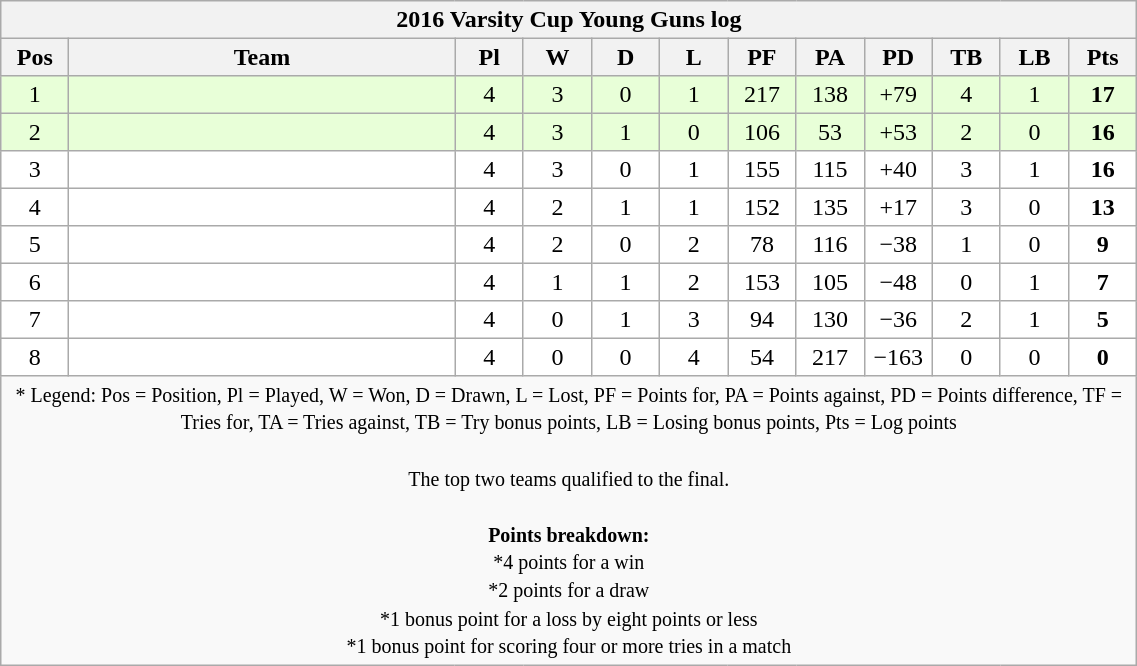<table class="wikitable" style="text-align:center; line-height:110%; font-size:100%; width:60%;">
<tr>
<th colspan="100%" cellpadding="0" cellspacing="0"><strong>2016 Varsity Cup Young Guns log</strong></th>
</tr>
<tr>
<th style="width:6%;">Pos</th>
<th style="width:34%;">Team</th>
<th style="width:6%;">Pl</th>
<th style="width:6%;">W</th>
<th style="width:6%;">D</th>
<th style="width:6%;">L</th>
<th style="width:6%;">PF</th>
<th style="width:6%;">PA</th>
<th style="width:6%;">PD</th>
<th style="width:6%;">TB</th>
<th style="width:6%;">LB</th>
<th style="width:6%;">Pts<br></th>
</tr>
<tr bgcolor=#E8FFD8>
<td>1</td>
<td align=left></td>
<td>4</td>
<td>3</td>
<td>0</td>
<td>1</td>
<td>217</td>
<td>138</td>
<td>+79</td>
<td>4</td>
<td>1</td>
<td><strong>17</strong></td>
</tr>
<tr bgcolor=#E8FFD8>
<td>2</td>
<td align=left></td>
<td>4</td>
<td>3</td>
<td>1</td>
<td>0</td>
<td>106</td>
<td>53</td>
<td>+53</td>
<td>2</td>
<td>0</td>
<td><strong>16</strong></td>
</tr>
<tr bgcolor=#FFFFFF>
<td>3</td>
<td align=left></td>
<td>4</td>
<td>3</td>
<td>0</td>
<td>1</td>
<td>155</td>
<td>115</td>
<td>+40</td>
<td>3</td>
<td>1</td>
<td><strong>16</strong></td>
</tr>
<tr bgcolor=#FFFFFF>
<td>4</td>
<td align=left></td>
<td>4</td>
<td>2</td>
<td>1</td>
<td>1</td>
<td>152</td>
<td>135</td>
<td>+17</td>
<td>3</td>
<td>0</td>
<td><strong>13</strong></td>
</tr>
<tr bgcolor=#FFFFFF>
<td>5</td>
<td align=left></td>
<td>4</td>
<td>2</td>
<td>0</td>
<td>2</td>
<td>78</td>
<td>116</td>
<td>−38</td>
<td>1</td>
<td>0</td>
<td><strong>9</strong></td>
</tr>
<tr bgcolor=#FFFFFF>
<td>6</td>
<td align=left></td>
<td>4</td>
<td>1</td>
<td>1</td>
<td>2</td>
<td>153</td>
<td>105</td>
<td>−48</td>
<td>0</td>
<td>1</td>
<td><strong>7</strong></td>
</tr>
<tr bgcolor=#FFFFFF>
<td>7</td>
<td align=left></td>
<td>4</td>
<td>0</td>
<td>1</td>
<td>3</td>
<td>94</td>
<td>130</td>
<td>−36</td>
<td>2</td>
<td>1</td>
<td><strong>5</strong></td>
</tr>
<tr bgcolor=#FFFFFF>
<td>8</td>
<td align=left></td>
<td>4</td>
<td>0</td>
<td>0</td>
<td>4</td>
<td>54</td>
<td>217</td>
<td>−163</td>
<td>0</td>
<td>0</td>
<td><strong>0</strong></td>
</tr>
<tr>
<td colspan="100%" style="border:0px"><small>* Legend: Pos = Position, Pl = Played, W = Won, D = Drawn, L = Lost, PF = Points for, PA = Points against, PD = Points difference, TF = Tries for, TA = Tries against, TB = Try bonus points, LB = Losing bonus points, Pts = Log points<br><br>The top two teams qualified to the final.<br><br><strong>Points breakdown:</strong><br>*4 points for a win<br>*2 points for a draw<br>*1 bonus point for a loss by eight points or less<br>*1 bonus point for scoring four or more tries in a match</small></td>
</tr>
</table>
